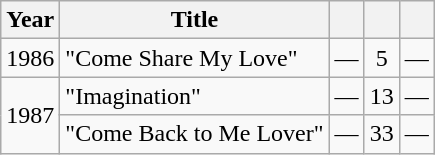<table class="wikitable">
<tr>
<th>Year</th>
<th>Title</th>
<th></th>
<th></th>
<th></th>
</tr>
<tr>
<td rowspan="1">1986</td>
<td>"Come Share My Love"</td>
<td align="center">—</td>
<td align="center">5</td>
<td align="center">—</td>
</tr>
<tr>
<td rowspan="2">1987</td>
<td>"Imagination"</td>
<td align="center">—</td>
<td align="center">13</td>
<td align="center">—</td>
</tr>
<tr>
<td>"Come Back to Me Lover"</td>
<td align="center">—</td>
<td align="center">33</td>
<td align="center">—</td>
</tr>
</table>
